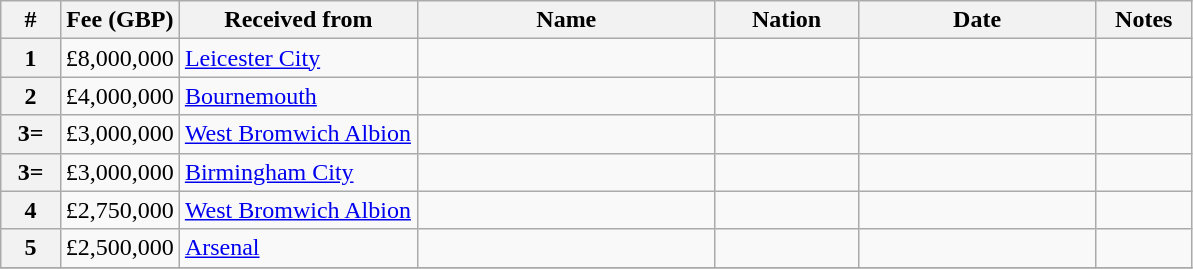<table class="wikitable sortable plainrowheaders">
<tr>
<th scope=col width=5%>#</th>
<th scope=col width=10%>Fee (GBP)</th>
<th scope=col width=20%>Received from</th>
<th scope=col width=25%>Name</th>
<th scope=col width=12%>Nation</th>
<th scope=col width=20%>Date</th>
<th scope=col width=10% class=unsortable>Notes</th>
</tr>
<tr>
<th scope="row" style="text-align:center;">1</th>
<td style="text-align:right;">£8,000,000</td>
<td><a href='#'>Leicester City</a></td>
<td></td>
<td></td>
<td></td>
<td align="center"></td>
</tr>
<tr>
<th scope="row" style="text-align:center;">2</th>
<td style="text-align:right;">£4,000,000</td>
<td><a href='#'>Bournemouth</a></td>
<td></td>
<td></td>
<td></td>
<td align="center"></td>
</tr>
<tr>
<th scope=row style="text-align:center;">3=</th>
<td style="text-align:right;">£3,000,000</td>
<td><a href='#'>West Bromwich Albion</a></td>
<td></td>
<td></td>
<td></td>
<td align=center></td>
</tr>
<tr>
<th scope=row style="text-align:center;">3=</th>
<td style="text-align:right;">£3,000,000</td>
<td><a href='#'>Birmingham City</a></td>
<td></td>
<td></td>
<td></td>
<td align=center></td>
</tr>
<tr>
<th scope=row style="text-align:center;">4</th>
<td style="text-align:right;">£2,750,000</td>
<td><a href='#'>West Bromwich Albion</a></td>
<td></td>
<td></td>
<td></td>
<td align=center></td>
</tr>
<tr>
<th scope=row style="text-align:center;">5</th>
<td style="text-align:right;">£2,500,000</td>
<td><a href='#'>Arsenal</a></td>
<td></td>
<td></td>
<td></td>
<td align=center></td>
</tr>
<tr>
</tr>
</table>
